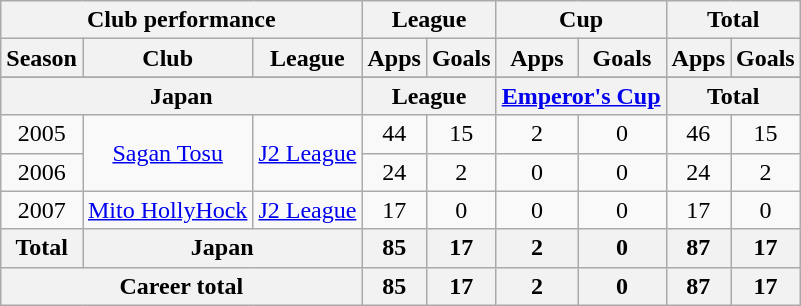<table class="wikitable" style="text-align:center">
<tr>
<th colspan=3>Club performance</th>
<th colspan=2>League</th>
<th colspan=2>Cup</th>
<th colspan=2>Total</th>
</tr>
<tr>
<th>Season</th>
<th>Club</th>
<th>League</th>
<th>Apps</th>
<th>Goals</th>
<th>Apps</th>
<th>Goals</th>
<th>Apps</th>
<th>Goals</th>
</tr>
<tr>
</tr>
<tr>
<th colspan=3>Japan</th>
<th colspan=2>League</th>
<th colspan=2><a href='#'>Emperor's Cup</a></th>
<th colspan=2>Total</th>
</tr>
<tr>
<td>2005</td>
<td rowspan="2"><a href='#'>Sagan Tosu</a></td>
<td rowspan="2"><a href='#'>J2 League</a></td>
<td>44</td>
<td>15</td>
<td>2</td>
<td>0</td>
<td>46</td>
<td>15</td>
</tr>
<tr>
<td>2006</td>
<td>24</td>
<td>2</td>
<td>0</td>
<td>0</td>
<td>24</td>
<td>2</td>
</tr>
<tr>
<td>2007</td>
<td><a href='#'>Mito HollyHock</a></td>
<td><a href='#'>J2 League</a></td>
<td>17</td>
<td>0</td>
<td>0</td>
<td>0</td>
<td>17</td>
<td>0</td>
</tr>
<tr>
<th rowspan=1>Total</th>
<th colspan=2>Japan</th>
<th>85</th>
<th>17</th>
<th>2</th>
<th>0</th>
<th>87</th>
<th>17</th>
</tr>
<tr>
<th colspan=3>Career total</th>
<th>85</th>
<th>17</th>
<th>2</th>
<th>0</th>
<th>87</th>
<th>17</th>
</tr>
</table>
